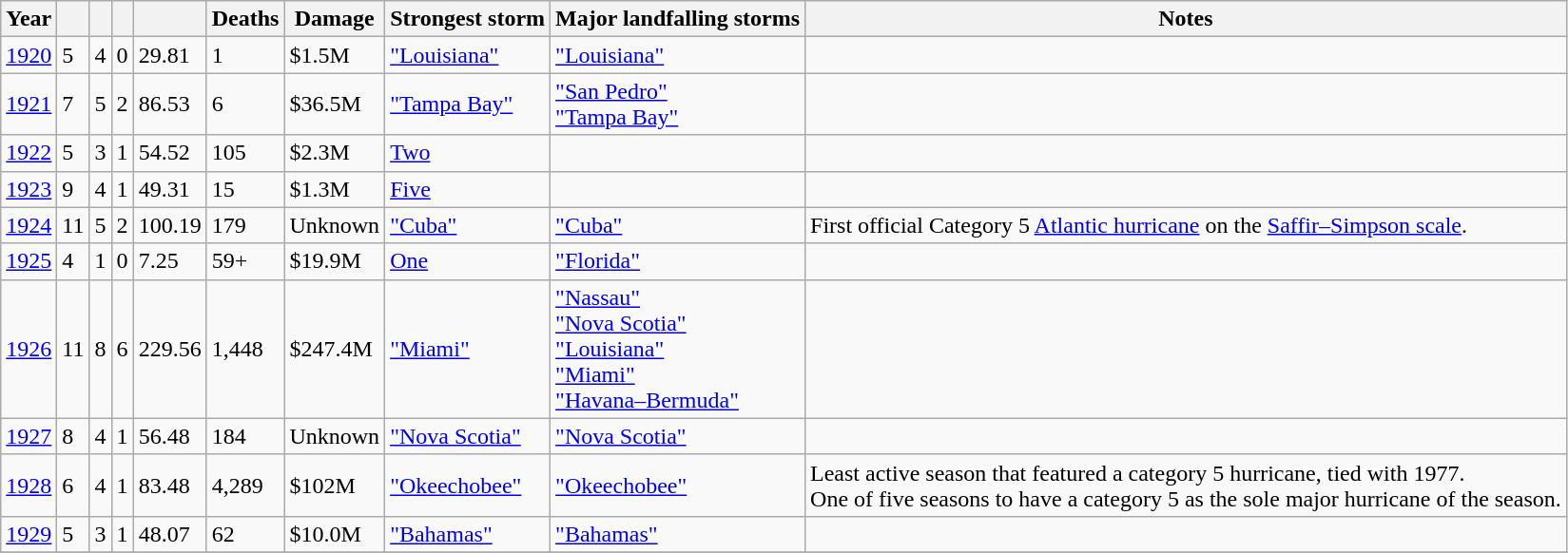<table class="wikitable sortable">
<tr>
<th>Year</th>
<th></th>
<th></th>
<th></th>
<th></th>
<th>Deaths</th>
<th>Damage</th>
<th>Strongest storm</th>
<th>Major landfalling storms</th>
<th>Notes</th>
</tr>
<tr>
<td><a href='#'>1920</a></td>
<td>5</td>
<td>4</td>
<td>0</td>
<td>29.81</td>
<td>1</td>
<td>$1.5M</td>
<td> <a href='#'>"Louisiana"</a></td>
<td> <a href='#'>"Louisiana"</a></td>
<td></td>
</tr>
<tr>
<td><a href='#'>1921</a></td>
<td>7</td>
<td>5</td>
<td>2</td>
<td>86.53</td>
<td>6</td>
<td>$36.5M</td>
<td> <a href='#'>"Tampa Bay"</a></td>
<td> <a href='#'>"San Pedro"</a><br> <a href='#'>"Tampa Bay"</a></td>
<td></td>
</tr>
<tr>
<td><a href='#'>1922</a></td>
<td>5</td>
<td>3</td>
<td>1</td>
<td>54.52</td>
<td>105</td>
<td>$2.3M</td>
<td> <a href='#'>Two</a></td>
<td></td>
<td></td>
</tr>
<tr>
<td><a href='#'>1923</a></td>
<td>9</td>
<td>4</td>
<td>1</td>
<td>49.31</td>
<td>15</td>
<td>$1.3M</td>
<td> <a href='#'>Five</a></td>
<td></td>
<td></td>
</tr>
<tr>
<td><a href='#'>1924</a></td>
<td>11</td>
<td>5</td>
<td>2</td>
<td>100.19</td>
<td>179</td>
<td>Unknown</td>
<td> <a href='#'>"Cuba"</a></td>
<td> <a href='#'>"Cuba"</a></td>
<td>First official Category 5 <a href='#'>Atlantic hurricane</a> on the <a href='#'>Saffir–Simpson scale</a>.</td>
</tr>
<tr>
<td><a href='#'>1925</a></td>
<td>4</td>
<td>1</td>
<td>0</td>
<td>7.25</td>
<td>59+</td>
<td>$19.9M</td>
<td> <a href='#'>One</a></td>
<td> <a href='#'>"Florida"</a></td>
<td></td>
</tr>
<tr>
<td><a href='#'>1926</a></td>
<td>11</td>
<td>8</td>
<td>6</td>
<td>229.56</td>
<td>1,448</td>
<td>$247.4M</td>
<td> <a href='#'>"Miami"</a></td>
<td> <a href='#'>"Nassau"</a><br> <a href='#'>"Nova Scotia"</a><br> <a href='#'>"Louisiana"</a> <br> <a href='#'>"Miami"</a><br> <a href='#'>"Havana–Bermuda"</a></td>
<td></td>
</tr>
<tr>
<td><a href='#'>1927</a></td>
<td>8</td>
<td>4</td>
<td>1</td>
<td>56.48</td>
<td>184</td>
<td>Unknown</td>
<td> <a href='#'>"Nova Scotia"</a></td>
<td> <a href='#'>"Nova Scotia"</a></td>
<td></td>
</tr>
<tr>
<td><a href='#'>1928</a></td>
<td>6</td>
<td>4</td>
<td>1</td>
<td>83.48</td>
<td>4,289</td>
<td>$102M</td>
<td> <a href='#'>"Okeechobee"</a></td>
<td> <a href='#'>"Okeechobee"</a></td>
<td>Least active season that featured a category 5 hurricane, tied with 1977.<br>One of five seasons to have a category 5 as the sole major hurricane of the season.</td>
</tr>
<tr>
<td><a href='#'>1929</a></td>
<td>5</td>
<td>3</td>
<td>1</td>
<td>48.07</td>
<td>62</td>
<td>$10.0M</td>
<td> <a href='#'>"Bahamas"</a></td>
<td> <a href='#'>"Bahamas"</a></td>
<td></td>
</tr>
<tr>
</tr>
</table>
